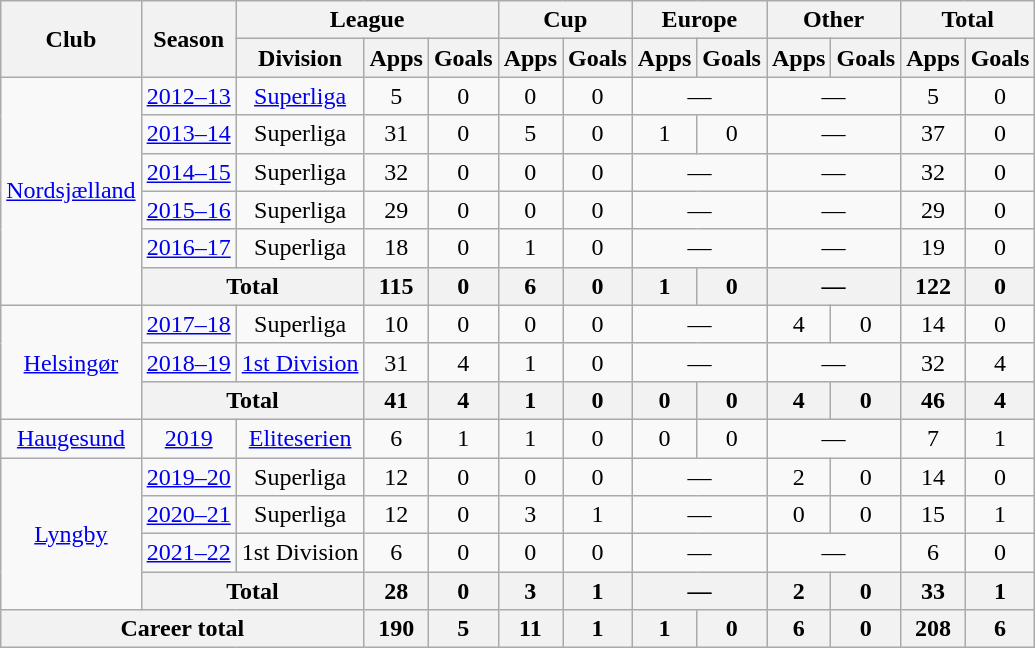<table class="wikitable" style="text-align:center">
<tr>
<th rowspan="2">Club</th>
<th rowspan="2">Season</th>
<th colspan="3">League</th>
<th colspan="2">Cup</th>
<th colspan="2">Europe</th>
<th colspan="2">Other</th>
<th colspan="2">Total</th>
</tr>
<tr>
<th>Division</th>
<th>Apps</th>
<th>Goals</th>
<th>Apps</th>
<th>Goals</th>
<th>Apps</th>
<th>Goals</th>
<th>Apps</th>
<th>Goals</th>
<th>Apps</th>
<th>Goals</th>
</tr>
<tr>
<td rowspan="6"><a href='#'>Nordsjælland</a></td>
<td><a href='#'>2012–13</a></td>
<td><a href='#'>Superliga</a></td>
<td>5</td>
<td>0</td>
<td>0</td>
<td>0</td>
<td colspan="2">—</td>
<td colspan="2">—</td>
<td>5</td>
<td>0</td>
</tr>
<tr>
<td><a href='#'>2013–14</a></td>
<td>Superliga</td>
<td>31</td>
<td>0</td>
<td>5</td>
<td>0</td>
<td>1</td>
<td>0</td>
<td colspan="2">—</td>
<td>37</td>
<td>0</td>
</tr>
<tr>
<td><a href='#'>2014–15</a></td>
<td>Superliga</td>
<td>32</td>
<td>0</td>
<td>0</td>
<td>0</td>
<td colspan="2">—</td>
<td colspan="2">—</td>
<td>32</td>
<td>0</td>
</tr>
<tr>
<td><a href='#'>2015–16</a></td>
<td>Superliga</td>
<td>29</td>
<td>0</td>
<td>0</td>
<td>0</td>
<td colspan="2">—</td>
<td colspan="2">—</td>
<td>29</td>
<td>0</td>
</tr>
<tr>
<td><a href='#'>2016–17</a></td>
<td>Superliga</td>
<td>18</td>
<td>0</td>
<td>1</td>
<td>0</td>
<td colspan="2">—</td>
<td colspan="2">—</td>
<td>19</td>
<td>0</td>
</tr>
<tr>
<th colspan="2">Total</th>
<th>115</th>
<th>0</th>
<th>6</th>
<th>0</th>
<th>1</th>
<th>0</th>
<th colspan="2">—</th>
<th>122</th>
<th>0</th>
</tr>
<tr>
<td rowspan="3"><a href='#'>Helsingør</a></td>
<td><a href='#'>2017–18</a></td>
<td>Superliga</td>
<td>10</td>
<td>0</td>
<td>0</td>
<td>0</td>
<td colspan="2">—</td>
<td>4</td>
<td>0</td>
<td>14</td>
<td>0</td>
</tr>
<tr>
<td><a href='#'>2018–19</a></td>
<td><a href='#'>1st Division</a></td>
<td>31</td>
<td>4</td>
<td>1</td>
<td>0</td>
<td colspan="2">—</td>
<td colspan="2">—</td>
<td>32</td>
<td>4</td>
</tr>
<tr>
<th colspan="2">Total</th>
<th>41</th>
<th>4</th>
<th>1</th>
<th>0</th>
<th>0</th>
<th>0</th>
<th>4</th>
<th>0</th>
<th>46</th>
<th>4</th>
</tr>
<tr>
<td><a href='#'>Haugesund</a></td>
<td><a href='#'>2019</a></td>
<td><a href='#'>Eliteserien</a></td>
<td>6</td>
<td>1</td>
<td>1</td>
<td>0</td>
<td>0</td>
<td>0</td>
<td colspan="2">—</td>
<td>7</td>
<td>1</td>
</tr>
<tr>
<td rowspan="4"><a href='#'>Lyngby</a></td>
<td><a href='#'>2019–20</a></td>
<td>Superliga</td>
<td>12</td>
<td>0</td>
<td>0</td>
<td>0</td>
<td colspan="2">—</td>
<td>2</td>
<td>0</td>
<td>14</td>
<td>0</td>
</tr>
<tr>
<td><a href='#'>2020–21</a></td>
<td>Superliga</td>
<td>12</td>
<td>0</td>
<td>3</td>
<td>1</td>
<td colspan="2">—</td>
<td>0</td>
<td>0</td>
<td>15</td>
<td>1</td>
</tr>
<tr>
<td><a href='#'>2021–22</a></td>
<td>1st Division</td>
<td>6</td>
<td>0</td>
<td>0</td>
<td>0</td>
<td colspan="2">—</td>
<td colspan="2">—</td>
<td>6</td>
<td>0</td>
</tr>
<tr>
<th colspan="2">Total</th>
<th>28</th>
<th>0</th>
<th>3</th>
<th>1</th>
<th colspan="2">—</th>
<th>2</th>
<th>0</th>
<th>33</th>
<th>1</th>
</tr>
<tr>
<th colspan="3">Career total</th>
<th>190</th>
<th>5</th>
<th>11</th>
<th>1</th>
<th>1</th>
<th>0</th>
<th>6</th>
<th>0</th>
<th>208</th>
<th>6</th>
</tr>
</table>
